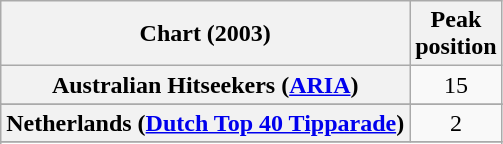<table class="wikitable sortable plainrowheaders" style="text-align:center;">
<tr>
<th scope="col">Chart (2003)</th>
<th scope="col">Peak<br>position</th>
</tr>
<tr>
<th scope="row">Australian Hitseekers (<a href='#'>ARIA</a>)</th>
<td>15</td>
</tr>
<tr>
</tr>
<tr>
<th scope="row">Netherlands (<a href='#'>Dutch Top 40 Tipparade</a>)</th>
<td>2</td>
</tr>
<tr>
</tr>
<tr>
</tr>
<tr>
</tr>
</table>
